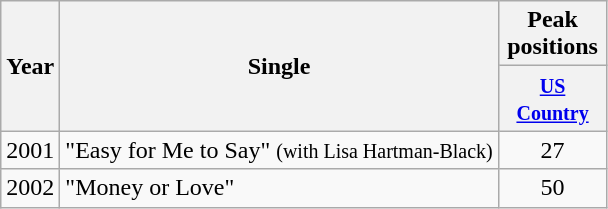<table class="wikitable">
<tr>
<th rowspan="2">Year</th>
<th rowspan="2">Single</th>
<th>Peak positions</th>
</tr>
<tr>
<th width="65"><small><a href='#'>US Country</a></small></th>
</tr>
<tr>
<td>2001</td>
<td>"Easy for Me to Say" <small>(with Lisa Hartman-Black)</small></td>
<td align="center">27</td>
</tr>
<tr>
<td>2002</td>
<td>"Money or Love"</td>
<td align="center">50</td>
</tr>
</table>
